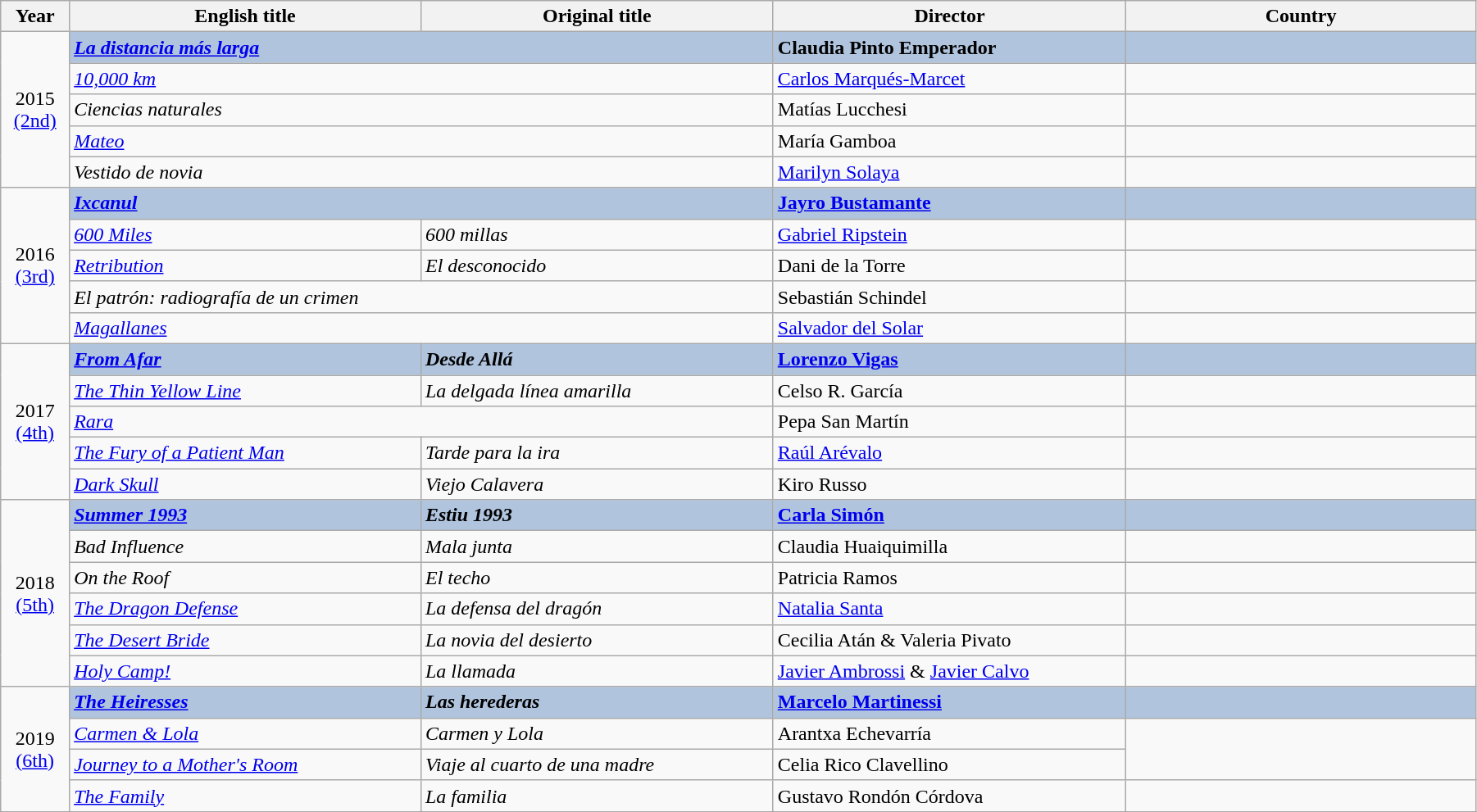<table class="wikitable" width="95%" cellpadding="6">
<tr>
<th width="50"><strong>Year</strong></th>
<th width="300"><strong>English title</strong></th>
<th width="300"><strong>Original title</strong></th>
<th width="300"><strong>Director</strong></th>
<th width="300"><strong>Country</strong></th>
</tr>
<tr>
<td rowspan="5" style="text-align:center;">2015<br><a href='#'>(2nd)</a></td>
<td colspan="2" style="background:#B0C4DE;"><strong><em><a href='#'>La distancia más larga</a></em></strong></td>
<td style="background:#B0C4DE;"><strong>Claudia Pinto Emperador</strong></td>
<td style="background:#B0C4DE;"><strong></strong></td>
</tr>
<tr>
<td colspan="2"><em><a href='#'>10,000 km</a></em></td>
<td><a href='#'>Carlos Marqués-Marcet</a></td>
<td></td>
</tr>
<tr>
<td colspan="2"><em>Ciencias naturales</em></td>
<td>Matías Lucchesi</td>
<td></td>
</tr>
<tr>
<td colspan="2"><em><a href='#'>Mateo</a></em></td>
<td>María Gamboa</td>
<td></td>
</tr>
<tr>
<td colspan="2"><em>Vestido de novia</em></td>
<td><a href='#'>Marilyn Solaya</a></td>
<td></td>
</tr>
<tr>
<td rowspan="5" style="text-align:center;">2016<br><a href='#'>(3rd)</a></td>
<td colspan="2" style="background:#B0C4DE;"><strong><em><a href='#'>Ixcanul</a></em></strong></td>
<td style="background:#B0C4DE;"><strong><a href='#'>Jayro Bustamante</a></strong></td>
<td style="background:#B0C4DE;"><strong></strong></td>
</tr>
<tr>
<td><em><a href='#'>600 Miles</a></em></td>
<td><em>600 millas</em></td>
<td><a href='#'>Gabriel Ripstein</a></td>
<td></td>
</tr>
<tr>
<td><em><a href='#'>Retribution</a></em></td>
<td><em>El desconocido</em></td>
<td>Dani de la Torre</td>
<td></td>
</tr>
<tr>
<td colspan="2"><em>El patrón: radiografía de un crimen</em></td>
<td>Sebastián Schindel</td>
<td></td>
</tr>
<tr>
<td colspan="2"><em><a href='#'>Magallanes</a></em></td>
<td><a href='#'>Salvador del Solar</a></td>
<td></td>
</tr>
<tr>
<td rowspan="5" style="text-align:center;">2017<br><a href='#'>(4th)</a></td>
<td style="background:#B0C4DE;"><strong><em><a href='#'>From Afar</a></em></strong></td>
<td style="background:#B0C4DE;"><strong><em>Desde Allá</em></strong></td>
<td style="background:#B0C4DE;"><strong><a href='#'>Lorenzo Vigas</a></strong></td>
<td style="background:#B0C4DE;"><strong></strong></td>
</tr>
<tr>
<td><em><a href='#'>The Thin Yellow Line</a></em></td>
<td><em>La delgada línea amarilla</em></td>
<td>Celso R. García</td>
<td></td>
</tr>
<tr>
<td colspan="2"><em><a href='#'>Rara</a></em></td>
<td>Pepa San Martín</td>
<td></td>
</tr>
<tr>
<td><em><a href='#'>The Fury of a Patient Man</a></em></td>
<td><em>Tarde para la ira</em></td>
<td><a href='#'>Raúl Arévalo</a></td>
<td></td>
</tr>
<tr>
<td><em><a href='#'>Dark Skull</a></em></td>
<td><em>Viejo Calavera</em></td>
<td>Kiro Russo</td>
<td></td>
</tr>
<tr>
<td rowspan="6" style="text-align:center;">2018<br><a href='#'>(5th)</a></td>
<td style="background:#B0C4DE;"><strong><em><a href='#'>Summer 1993</a></em></strong></td>
<td style="background:#B0C4DE;"><strong><em>Estiu 1993</em></strong></td>
<td style="background:#B0C4DE;"><strong><a href='#'>Carla Simón</a></strong></td>
<td style="background:#B0C4DE;"><strong></strong></td>
</tr>
<tr>
<td><em>Bad Influence</em></td>
<td><em>Mala junta</em></td>
<td>Claudia Huaiquimilla</td>
<td></td>
</tr>
<tr>
<td><em>On the Roof</em></td>
<td><em>El techo</em></td>
<td>Patricia Ramos</td>
<td></td>
</tr>
<tr>
<td><em><a href='#'>The Dragon Defense</a></em></td>
<td><em>La defensa del dragón</em></td>
<td><a href='#'>Natalia Santa</a></td>
<td></td>
</tr>
<tr>
<td><em><a href='#'>The Desert Bride</a></em></td>
<td><em>La novia del desierto</em></td>
<td>Cecilia Atán & Valeria Pivato</td>
<td></td>
</tr>
<tr>
<td><em><a href='#'>Holy Camp!</a></em></td>
<td><em>La llamada</em></td>
<td><a href='#'>Javier Ambrossi</a> & <a href='#'>Javier Calvo</a></td>
<td></td>
</tr>
<tr>
<td rowspan="4" style="text-align:center;">2019<br><a href='#'>(6th)</a><br></td>
<td style="background:#B0C4DE;"><strong><em><a href='#'>The Heiresses</a></em></strong></td>
<td style="background:#B0C4DE;"><strong><em>Las herederas</em></strong></td>
<td style="background:#B0C4DE;"><strong><a href='#'>Marcelo Martinessi</a></strong></td>
<td style="background:#B0C4DE;"><strong></strong></td>
</tr>
<tr>
<td><em><a href='#'>Carmen & Lola</a></em></td>
<td><em>Carmen y Lola</em></td>
<td>Arantxa Echevarría</td>
<td rowspan="2"></td>
</tr>
<tr>
<td><em><a href='#'>Journey to a Mother's Room</a></em></td>
<td><em>Viaje al cuarto de una madre</em></td>
<td>Celia Rico Clavellino</td>
</tr>
<tr>
<td><em><a href='#'>The Family</a></em></td>
<td><em>La familia</em></td>
<td>Gustavo Rondón Córdova</td>
<td></td>
</tr>
<tr>
</tr>
</table>
